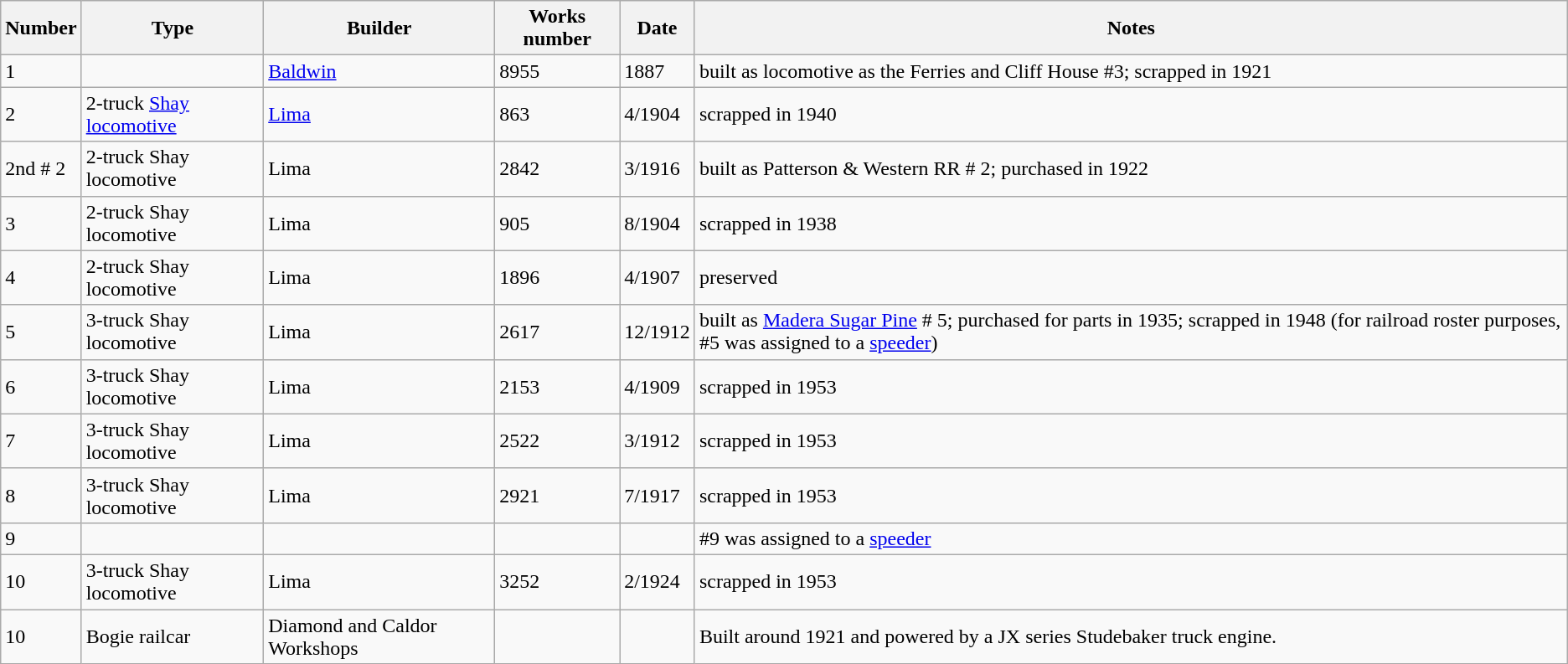<table class="wikitable">
<tr>
<th>Number</th>
<th>Type</th>
<th>Builder</th>
<th>Works number</th>
<th>Date</th>
<th>Notes</th>
</tr>
<tr>
<td>1</td>
<td></td>
<td><a href='#'>Baldwin</a></td>
<td>8955</td>
<td>1887</td>
<td>built as  locomotive as the Ferries and Cliff House #3; scrapped in 1921</td>
</tr>
<tr>
<td>2</td>
<td>2-truck <a href='#'>Shay locomotive</a></td>
<td><a href='#'>Lima</a></td>
<td>863</td>
<td>4/1904</td>
<td>scrapped in 1940</td>
</tr>
<tr>
<td>2nd # 2</td>
<td>2-truck Shay locomotive</td>
<td>Lima</td>
<td>2842</td>
<td>3/1916</td>
<td>built as Patterson & Western RR # 2; purchased in 1922</td>
</tr>
<tr>
<td>3</td>
<td>2-truck Shay locomotive</td>
<td>Lima</td>
<td>905</td>
<td>8/1904</td>
<td>scrapped in 1938</td>
</tr>
<tr>
<td>4</td>
<td>2-truck Shay locomotive</td>
<td>Lima</td>
<td>1896</td>
<td>4/1907</td>
<td>preserved</td>
</tr>
<tr>
<td>5</td>
<td>3-truck Shay locomotive</td>
<td>Lima</td>
<td>2617</td>
<td>12/1912</td>
<td>built as <a href='#'>Madera Sugar Pine</a> # 5; purchased for parts in 1935; scrapped in 1948 (for railroad roster purposes, #5 was assigned to a <a href='#'>speeder</a>)</td>
</tr>
<tr>
<td>6</td>
<td>3-truck Shay locomotive</td>
<td>Lima</td>
<td>2153</td>
<td>4/1909</td>
<td>scrapped in 1953</td>
</tr>
<tr>
<td>7</td>
<td>3-truck Shay locomotive</td>
<td>Lima</td>
<td>2522</td>
<td>3/1912</td>
<td>scrapped in 1953</td>
</tr>
<tr>
<td>8</td>
<td>3-truck Shay locomotive</td>
<td>Lima</td>
<td>2921</td>
<td>7/1917</td>
<td>scrapped in 1953</td>
</tr>
<tr>
<td>9</td>
<td></td>
<td></td>
<td></td>
<td></td>
<td>#9 was assigned to a <a href='#'>speeder</a></td>
</tr>
<tr>
<td>10</td>
<td>3-truck Shay locomotive</td>
<td>Lima</td>
<td>3252</td>
<td>2/1924</td>
<td>scrapped in 1953</td>
</tr>
<tr>
<td>10</td>
<td>Bogie railcar</td>
<td>Diamond and Caldor Workshops</td>
<td></td>
<td></td>
<td>Built around 1921 and powered by a JX series Studebaker truck engine.</td>
</tr>
</table>
